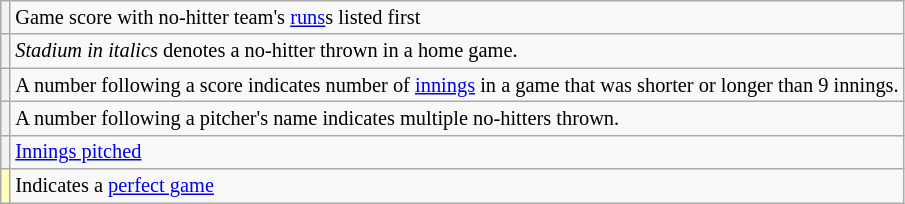<table class="wikitable plainrowheaders" style="font-size:85%">
<tr>
<th scope="row"></th>
<td>Game score with no-hitter team's <a href='#'>runs</a>s listed first</td>
</tr>
<tr>
<th scope="row" style="text-align:center"></th>
<td><em>Stadium in italics</em> denotes a no-hitter thrown in a home game.</td>
</tr>
<tr>
<th scope="row"></th>
<td>A number following a score indicates number of <a href='#'>innings</a> in a game that was shorter or longer than 9 innings.</td>
</tr>
<tr>
<th scope="row"></th>
<td>A number following a pitcher's name indicates multiple no-hitters thrown.</td>
</tr>
<tr>
<th scope="row"></th>
<td><a href='#'>Innings pitched</a></td>
</tr>
<tr>
<th scope="row" style="background:#FFFFBB;"></th>
<td>Indicates a <a href='#'>perfect game</a></td>
</tr>
</table>
